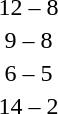<table style="text-align:center">
<tr>
<th width=200></th>
<th width=100></th>
<th width=200></th>
</tr>
<tr>
<td align=right><strong></strong></td>
<td>12 – 8</td>
<td align=left></td>
</tr>
<tr>
<td align=right><strong></strong></td>
<td>9 – 8</td>
<td align=left></td>
</tr>
<tr>
<td align=right><strong></strong></td>
<td>6 – 5</td>
<td align=left></td>
</tr>
<tr>
<td align=right><strong></strong></td>
<td>14 – 2</td>
<td align=left></td>
</tr>
</table>
